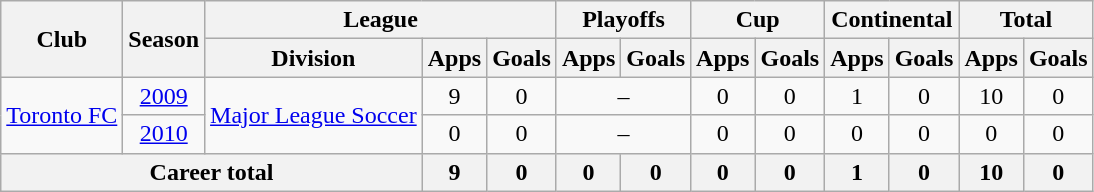<table class="wikitable" style="text-align: center">
<tr>
<th rowspan="2">Club</th>
<th rowspan="2">Season</th>
<th colspan="3">League</th>
<th colspan="2">Playoffs</th>
<th colspan="2">Cup</th>
<th colspan="2">Continental</th>
<th colspan="2">Total</th>
</tr>
<tr>
<th>Division</th>
<th>Apps</th>
<th>Goals</th>
<th>Apps</th>
<th>Goals</th>
<th>Apps</th>
<th>Goals</th>
<th>Apps</th>
<th>Goals</th>
<th>Apps</th>
<th>Goals</th>
</tr>
<tr>
<td rowspan=2><a href='#'>Toronto FC</a></td>
<td><a href='#'>2009</a></td>
<td rowspan=2><a href='#'>Major League Soccer</a></td>
<td>9</td>
<td>0</td>
<td colspan="2">–</td>
<td>0</td>
<td>0</td>
<td>1</td>
<td>0</td>
<td>10</td>
<td>0</td>
</tr>
<tr>
<td><a href='#'>2010</a></td>
<td>0</td>
<td>0</td>
<td colspan="2">–</td>
<td>0</td>
<td>0</td>
<td>0</td>
<td>0</td>
<td>0</td>
<td>0</td>
</tr>
<tr>
<th colspan="3"><strong>Career total</strong></th>
<th>9</th>
<th>0</th>
<th>0</th>
<th>0</th>
<th>0</th>
<th>0</th>
<th>1</th>
<th>0</th>
<th>10</th>
<th>0</th>
</tr>
</table>
